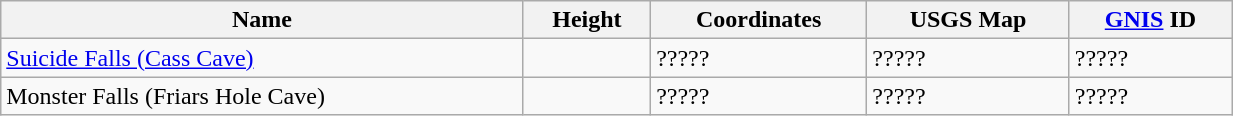<table class="wikitable sortable" style="width:65%">
<tr>
<th>Name</th>
<th>Height</th>
<th>Coordinates</th>
<th>USGS Map</th>
<th><a href='#'>GNIS</a> ID</th>
</tr>
<tr>
<td><a href='#'>Suicide Falls (Cass Cave)</a></td>
<td style="text-align:center;"></td>
<td>?????</td>
<td>?????</td>
<td>?????</td>
</tr>
<tr>
<td>Monster Falls (Friars Hole Cave)</td>
<td style="text-align:center;"></td>
<td>?????</td>
<td>?????</td>
<td>?????</td>
</tr>
</table>
